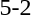<table style="text-align:center">
<tr>
<th width=200></th>
<th width=100></th>
<th width=200></th>
</tr>
<tr>
<td align=right></td>
<td>5-2</td>
<td align=left></td>
</tr>
</table>
